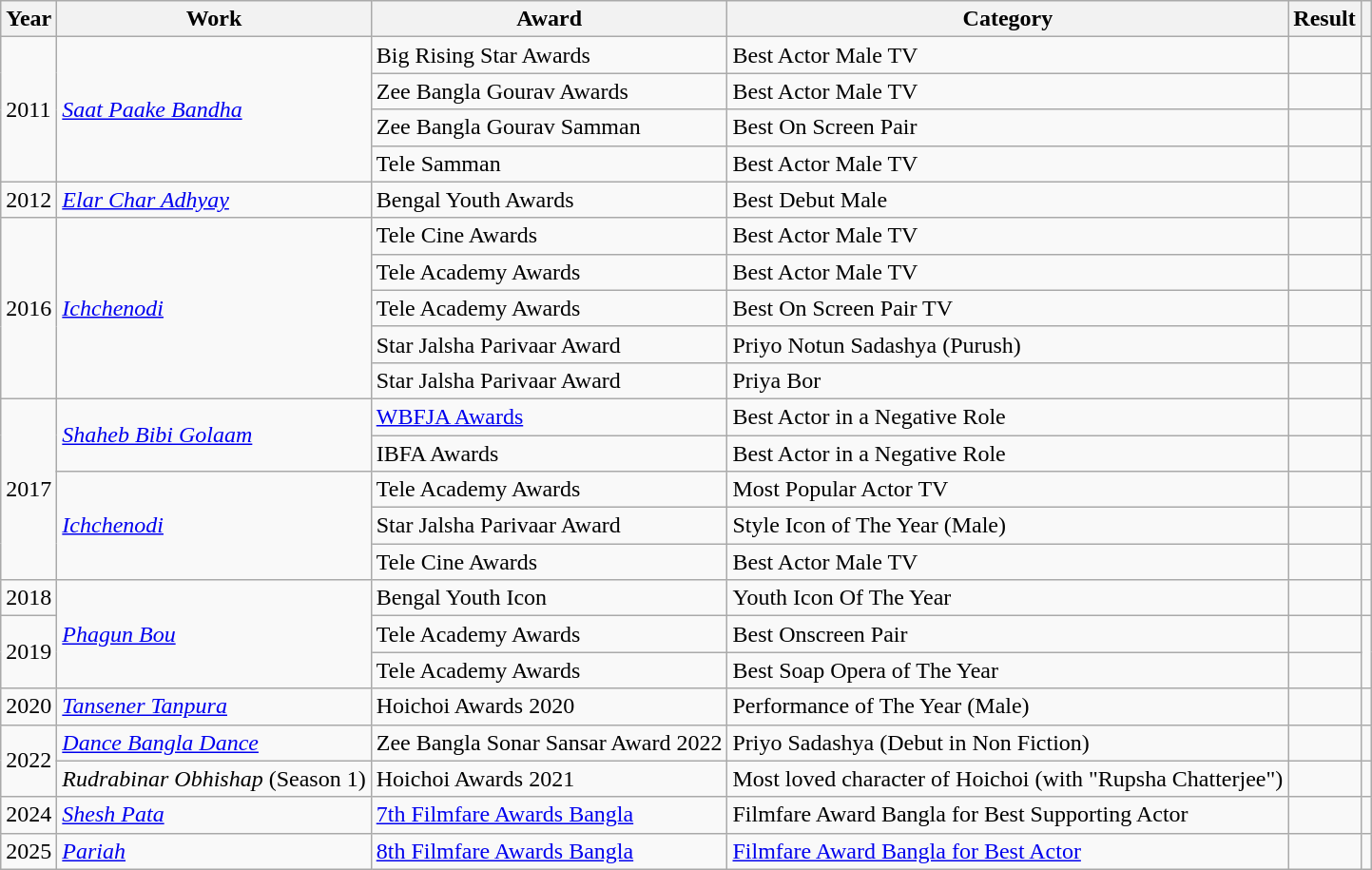<table class="wikitable">
<tr>
<th>Year</th>
<th>Work</th>
<th>Award</th>
<th>Category</th>
<th>Result</th>
<th></th>
</tr>
<tr>
<td rowspan="4">2011</td>
<td rowspan="4"><em><a href='#'>Saat Paake Bandha</a></em></td>
<td>Big Rising Star Awards</td>
<td>Best Actor Male TV</td>
<td></td>
<td></td>
</tr>
<tr>
<td>Zee Bangla Gourav Awards</td>
<td>Best Actor Male TV</td>
<td></td>
<td></td>
</tr>
<tr>
<td>Zee Bangla Gourav Samman</td>
<td>Best On Screen Pair</td>
<td></td>
<td></td>
</tr>
<tr>
<td>Tele Samman</td>
<td>Best Actor Male TV</td>
<td></td>
<td></td>
</tr>
<tr>
<td>2012</td>
<td><em><a href='#'>Elar Char Adhyay</a></em></td>
<td>Bengal Youth Awards</td>
<td>Best Debut Male</td>
<td></td>
<td></td>
</tr>
<tr>
<td rowspan="5">2016</td>
<td rowspan="5"><em><a href='#'>Ichchenodi</a></em></td>
<td>Tele Cine Awards</td>
<td>Best Actor Male TV</td>
<td></td>
<td></td>
</tr>
<tr>
<td>Tele Academy Awards</td>
<td>Best Actor Male TV</td>
<td></td>
<td></td>
</tr>
<tr>
<td>Tele Academy Awards</td>
<td>Best On Screen Pair TV</td>
<td></td>
<td></td>
</tr>
<tr>
<td>Star Jalsha Parivaar Award</td>
<td>Priyo Notun Sadashya (Purush)</td>
<td></td>
<td></td>
</tr>
<tr>
<td>Star Jalsha Parivaar Award</td>
<td>Priya Bor</td>
<td></td>
<td></td>
</tr>
<tr>
<td rowspan="5">2017</td>
<td rowspan="2"><em><a href='#'>Shaheb Bibi Golaam</a></em></td>
<td><a href='#'>WBFJA Awards</a></td>
<td>Best Actor in a Negative Role</td>
<td></td>
<td></td>
</tr>
<tr>
<td>IBFA Awards</td>
<td>Best Actor in a Negative Role</td>
<td></td>
<td></td>
</tr>
<tr>
<td rowspan="3"><em><a href='#'>Ichchenodi</a></em></td>
<td>Tele Academy Awards</td>
<td>Most Popular Actor TV</td>
<td></td>
<td></td>
</tr>
<tr>
<td>Star Jalsha Parivaar Award</td>
<td>Style Icon of The Year (Male)</td>
<td></td>
<td></td>
</tr>
<tr>
<td>Tele Cine Awards</td>
<td>Best Actor Male TV</td>
<td></td>
<td></td>
</tr>
<tr>
<td>2018</td>
<td rowspan="3"><em><a href='#'>Phagun Bou</a></em></td>
<td>Bengal Youth Icon</td>
<td>Youth Icon Of The Year</td>
<td></td>
<td></td>
</tr>
<tr>
<td rowspan="2">2019</td>
<td>Tele Academy Awards</td>
<td>Best Onscreen Pair</td>
<td></td>
<td rowspan="2"></td>
</tr>
<tr>
<td>Tele Academy Awards</td>
<td>Best Soap Opera of The Year</td>
<td></td>
</tr>
<tr>
<td>2020</td>
<td><em><a href='#'>Tansener Tanpura</a></em></td>
<td>Hoichoi Awards 2020</td>
<td>Performance of The Year (Male)</td>
<td></td>
<td></td>
</tr>
<tr>
<td rowspan="2">2022</td>
<td><em><a href='#'>Dance Bangla Dance</a></em></td>
<td>Zee Bangla Sonar Sansar Award 2022</td>
<td>Priyo Sadashya (Debut in Non Fiction)</td>
<td></td>
<td></td>
</tr>
<tr>
<td><em>Rudrabinar Obhishap</em> (Season 1)</td>
<td>Hoichoi Awards 2021</td>
<td>Most loved character of Hoichoi (with "Rupsha Chatterjee")</td>
<td></td>
<td></td>
</tr>
<tr>
<td>2024</td>
<td><em><a href='#'>Shesh Pata</a></em></td>
<td><a href='#'>7th Filmfare Awards Bangla</a></td>
<td>Filmfare Award Bangla for Best Supporting Actor</td>
<td></td>
<td></td>
</tr>
<tr>
<td>2025</td>
<td><em><a href='#'>Pariah</a></em></td>
<td><a href='#'>8th Filmfare Awards Bangla</a></td>
<td><a href='#'>Filmfare Award Bangla for Best Actor</a></td>
<td></td>
<td></td>
</tr>
</table>
